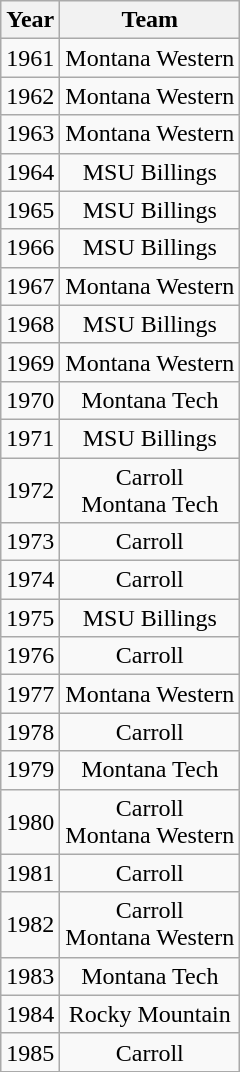<table class="wikitable" style="text-align:center">
<tr>
<th>Year</th>
<th>Team</th>
</tr>
<tr>
<td>1961</td>
<td>Montana Western</td>
</tr>
<tr>
<td>1962</td>
<td>Montana Western</td>
</tr>
<tr>
<td>1963</td>
<td>Montana Western</td>
</tr>
<tr>
<td>1964</td>
<td>MSU Billings</td>
</tr>
<tr>
<td>1965</td>
<td>MSU Billings</td>
</tr>
<tr>
<td>1966</td>
<td>MSU Billings</td>
</tr>
<tr>
<td>1967</td>
<td>Montana Western</td>
</tr>
<tr>
<td>1968</td>
<td>MSU Billings</td>
</tr>
<tr>
<td>1969</td>
<td>Montana Western</td>
</tr>
<tr>
<td>1970</td>
<td>Montana Tech</td>
</tr>
<tr>
<td>1971</td>
<td>MSU Billings</td>
</tr>
<tr>
<td>1972</td>
<td>Carroll<br>Montana Tech</td>
</tr>
<tr>
<td>1973</td>
<td>Carroll</td>
</tr>
<tr>
<td>1974</td>
<td>Carroll</td>
</tr>
<tr>
<td>1975</td>
<td>MSU Billings</td>
</tr>
<tr>
<td>1976</td>
<td>Carroll</td>
</tr>
<tr>
<td>1977</td>
<td>Montana Western</td>
</tr>
<tr>
<td>1978</td>
<td>Carroll</td>
</tr>
<tr>
<td>1979</td>
<td>Montana Tech</td>
</tr>
<tr>
<td>1980</td>
<td>Carroll<br>Montana Western</td>
</tr>
<tr>
<td>1981</td>
<td>Carroll</td>
</tr>
<tr>
<td>1982</td>
<td>Carroll<br>Montana Western</td>
</tr>
<tr>
<td>1983</td>
<td>Montana Tech</td>
</tr>
<tr>
<td>1984</td>
<td>Rocky Mountain</td>
</tr>
<tr>
<td>1985</td>
<td>Carroll</td>
</tr>
</table>
